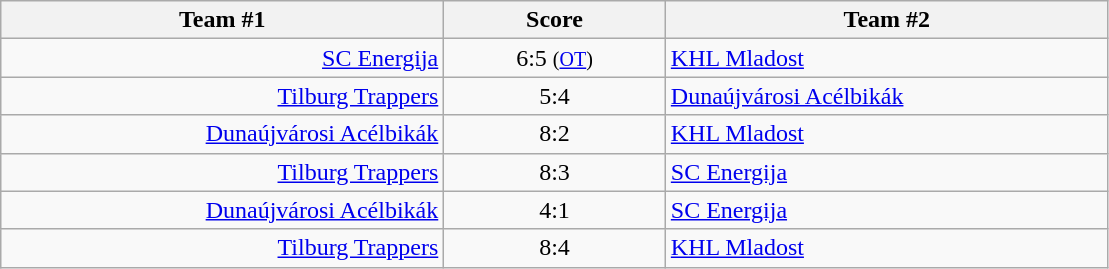<table class="wikitable" style="text-align: center;">
<tr>
<th width=22%>Team #1</th>
<th width=11%>Score</th>
<th width=22%>Team #2</th>
</tr>
<tr>
<td style="text-align: right;"><a href='#'>SC Energija</a> </td>
<td>6:5 <small>(<a href='#'>OT</a>)</small></td>
<td style="text-align: left;"> <a href='#'>KHL Mladost</a></td>
</tr>
<tr>
<td style="text-align: right;"><a href='#'>Tilburg Trappers</a> </td>
<td>5:4</td>
<td style="text-align: left;"> <a href='#'>Dunaújvárosi Acélbikák</a></td>
</tr>
<tr>
<td style="text-align: right;"><a href='#'>Dunaújvárosi Acélbikák</a> </td>
<td>8:2</td>
<td style="text-align: left;"> <a href='#'>KHL Mladost</a></td>
</tr>
<tr>
<td style="text-align: right;"><a href='#'>Tilburg Trappers</a> </td>
<td>8:3</td>
<td style="text-align: left;"> <a href='#'>SC Energija</a></td>
</tr>
<tr>
<td style="text-align: right;"><a href='#'>Dunaújvárosi Acélbikák</a> </td>
<td>4:1</td>
<td style="text-align: left;"> <a href='#'>SC Energija</a></td>
</tr>
<tr>
<td style="text-align: right;"><a href='#'>Tilburg Trappers</a> </td>
<td>8:4</td>
<td style="text-align: left;"> <a href='#'>KHL Mladost</a></td>
</tr>
</table>
